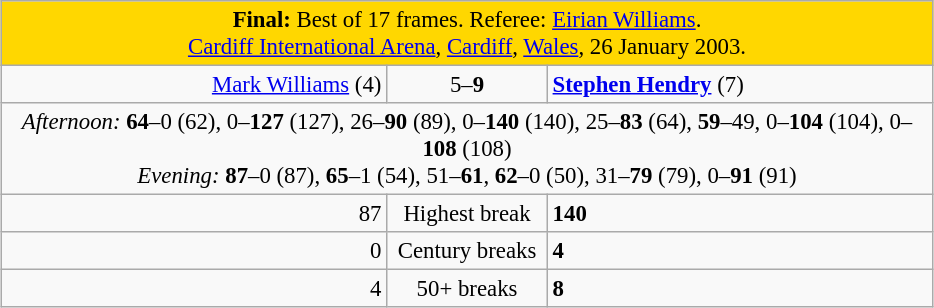<table class="wikitable" style="font-size: 95%; margin: 1em auto 1em auto;">
<tr>
<td colspan="3" align="center" bgcolor="#ffd700"><strong>Final:</strong> Best of 17 frames. Referee: <a href='#'>Eirian Williams</a>.<br><a href='#'>Cardiff International Arena</a>, <a href='#'>Cardiff</a>, <a href='#'>Wales</a>, 26 January 2003.</td>
</tr>
<tr>
<td width="250" align="right"><a href='#'>Mark Williams</a> (4)<br></td>
<td width="100" align="center">5–<strong>9</strong></td>
<td width="250"><strong><a href='#'>Stephen Hendry</a></strong> (7)<br></td>
</tr>
<tr>
<td colspan="3" align="center" style="font-size: 100%"><em>Afternoon:</em> <strong>64</strong>–0 (62), 0–<strong>127</strong> (127), 26–<strong>90</strong> (89), 0–<strong>140</strong> (140), 25–<strong>83</strong> (64), <strong>59</strong>–49, 0–<strong>104</strong> (104), 0–<strong>108</strong> (108)<br><em>Evening:</em> <strong>87</strong>–0 (87), <strong>65</strong>–1 (54), 51–<strong>61</strong>, <strong>62</strong>–0 (50), 31–<strong>79</strong> (79), 0–<strong>91</strong> (91)</td>
</tr>
<tr>
<td align="right">87</td>
<td align="center">Highest break</td>
<td><strong>140</strong></td>
</tr>
<tr>
<td align="right">0</td>
<td align="center">Century breaks</td>
<td><strong>4</strong></td>
</tr>
<tr>
<td align="right">4</td>
<td align="center">50+ breaks</td>
<td><strong>8</strong></td>
</tr>
</table>
